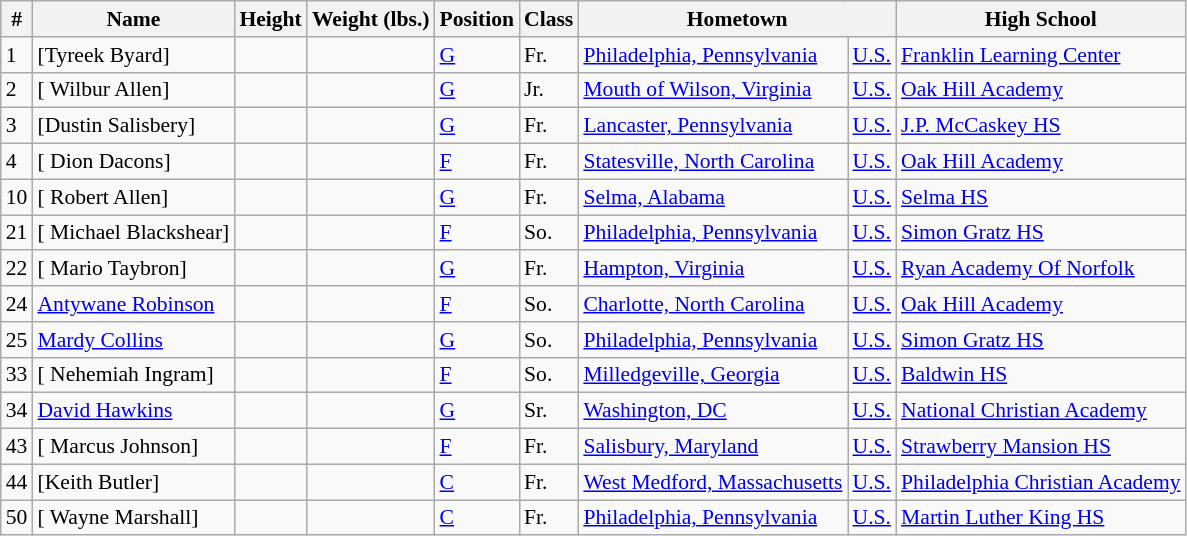<table class="wikitable" style="font-size: 90%">
<tr>
<th>#</th>
<th>Name</th>
<th>Height</th>
<th>Weight (lbs.)</th>
<th>Position</th>
<th>Class</th>
<th colspan="2">Hometown</th>
<th>High School</th>
</tr>
<tr>
<td>1</td>
<td>[Tyreek Byard]</td>
<td></td>
<td></td>
<td><a href='#'>G</a></td>
<td>Fr.</td>
<td><a href='#'>Philadelphia, Pennsylvania</a></td>
<td><a href='#'>U.S.</a></td>
<td><a href='#'>Franklin Learning Center</a></td>
</tr>
<tr>
<td>2</td>
<td>[ Wilbur Allen]</td>
<td></td>
<td></td>
<td><a href='#'>G</a></td>
<td>Jr.</td>
<td><a href='#'>Mouth of Wilson, Virginia</a></td>
<td><a href='#'>U.S.</a></td>
<td><a href='#'>Oak Hill Academy</a></td>
</tr>
<tr>
<td>3</td>
<td>[Dustin Salisbery]</td>
<td></td>
<td></td>
<td><a href='#'>G</a></td>
<td>Fr.</td>
<td><a href='#'>Lancaster, Pennsylvania</a></td>
<td><a href='#'>U.S.</a></td>
<td><a href='#'>J.P. McCaskey HS</a></td>
</tr>
<tr>
<td>4</td>
<td>[ Dion Dacons]</td>
<td></td>
<td></td>
<td><a href='#'>F</a></td>
<td>Fr.</td>
<td><a href='#'>Statesville, North Carolina</a></td>
<td><a href='#'>U.S.</a></td>
<td><a href='#'>Oak Hill Academy</a></td>
</tr>
<tr>
<td>10</td>
<td>[ Robert Allen]</td>
<td></td>
<td></td>
<td><a href='#'>G</a></td>
<td>Fr.</td>
<td><a href='#'>Selma, Alabama</a></td>
<td><a href='#'>U.S.</a></td>
<td><a href='#'>Selma HS</a></td>
</tr>
<tr>
<td>21</td>
<td>[ Michael Blackshear]</td>
<td></td>
<td></td>
<td><a href='#'>F</a></td>
<td>So.</td>
<td><a href='#'>Philadelphia, Pennsylvania</a></td>
<td><a href='#'>U.S.</a></td>
<td><a href='#'>Simon Gratz HS</a></td>
</tr>
<tr>
<td>22</td>
<td>[ Mario Taybron]</td>
<td></td>
<td></td>
<td><a href='#'>G</a></td>
<td>Fr.</td>
<td><a href='#'>Hampton, Virginia</a></td>
<td><a href='#'>U.S.</a></td>
<td><a href='#'>Ryan Academy Of Norfolk</a></td>
</tr>
<tr>
<td>24</td>
<td><a href='#'>Antywane Robinson</a></td>
<td></td>
<td></td>
<td><a href='#'>F</a></td>
<td>So.</td>
<td><a href='#'>Charlotte, North Carolina</a></td>
<td><a href='#'>U.S.</a></td>
<td><a href='#'>Oak Hill Academy</a></td>
</tr>
<tr>
<td>25</td>
<td><a href='#'>Mardy Collins</a></td>
<td></td>
<td></td>
<td><a href='#'>G</a></td>
<td>So.</td>
<td><a href='#'>Philadelphia, Pennsylvania</a></td>
<td><a href='#'>U.S.</a></td>
<td><a href='#'>Simon Gratz HS</a></td>
</tr>
<tr>
<td>33</td>
<td>[ Nehemiah Ingram]</td>
<td></td>
<td></td>
<td><a href='#'>F</a></td>
<td>So.</td>
<td><a href='#'>Milledgeville, Georgia</a></td>
<td><a href='#'>U.S.</a></td>
<td><a href='#'>Baldwin HS</a></td>
</tr>
<tr>
<td>34</td>
<td><a href='#'>David Hawkins</a></td>
<td></td>
<td></td>
<td><a href='#'>G</a></td>
<td>Sr.</td>
<td><a href='#'>Washington, DC</a></td>
<td><a href='#'>U.S.</a></td>
<td><a href='#'>National Christian Academy</a></td>
</tr>
<tr>
<td>43</td>
<td>[ Marcus Johnson]</td>
<td></td>
<td></td>
<td><a href='#'>F</a></td>
<td>Fr.</td>
<td><a href='#'>Salisbury, Maryland</a></td>
<td><a href='#'>U.S.</a></td>
<td><a href='#'>Strawberry Mansion HS</a></td>
</tr>
<tr>
<td>44</td>
<td>[Keith Butler]</td>
<td></td>
<td></td>
<td><a href='#'>C</a></td>
<td>Fr.</td>
<td><a href='#'>West Medford, Massachusetts</a></td>
<td><a href='#'>U.S.</a></td>
<td><a href='#'>Philadelphia Christian Academy</a></td>
</tr>
<tr>
<td>50</td>
<td>[ Wayne Marshall]</td>
<td></td>
<td></td>
<td><a href='#'>C</a></td>
<td>Fr.</td>
<td><a href='#'>Philadelphia, Pennsylvania</a></td>
<td><a href='#'>U.S.</a></td>
<td><a href='#'>Martin Luther King HS</a></td>
</tr>
</table>
